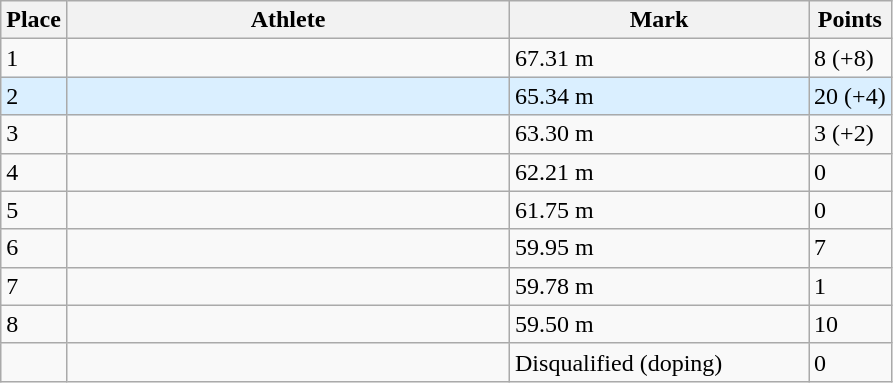<table class="wikitable sortable">
<tr>
<th>Place</th>
<th style="width:18em">Athlete</th>
<th style="width:12em">Mark</th>
<th>Points</th>
</tr>
<tr>
<td>1</td>
<td></td>
<td>67.31 m </td>
<td>8 (+8)</td>
</tr>
<tr style="background:#daefff;">
<td>2 </td>
<td></td>
<td>65.34 m</td>
<td>20 (+4)</td>
</tr>
<tr>
<td>3</td>
<td></td>
<td>63.30 m</td>
<td>3 (+2)</td>
</tr>
<tr>
<td>4</td>
<td></td>
<td>62.21 m</td>
<td>0</td>
</tr>
<tr>
<td>5</td>
<td></td>
<td>61.75 m</td>
<td>0</td>
</tr>
<tr>
<td>6</td>
<td></td>
<td>59.95 m</td>
<td>7</td>
</tr>
<tr>
<td>7</td>
<td></td>
<td>59.78 m</td>
<td>1</td>
</tr>
<tr>
<td>8</td>
<td></td>
<td>59.50 m</td>
<td>10</td>
</tr>
<tr>
<td data-sort-value="9"></td>
<td></td>
<td data-sort-value="0">Disqualified (doping)</td>
<td>0</td>
</tr>
</table>
